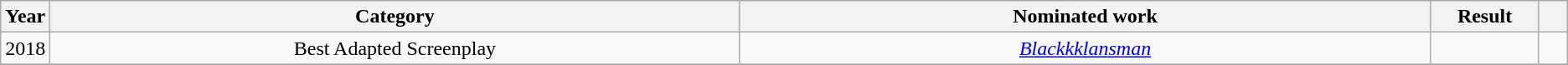<table class="wikitable">
<tr>
<th scope="col" style="width:1em;">Year</th>
<th scope="col" style="width:35em;">Category</th>
<th scope="col" style="width:35em;">Nominated work</th>
<th scope="col" style="width:5em;">Result</th>
<th scope="col" style="width:1em;" class="unsortable"></th>
</tr>
<tr>
<td align="center">2018</td>
<td align="center">Best Adapted Screenplay</td>
<td align="center"><em><a href='#'>Blackkklansman</a></em></td>
<td></td>
<td></td>
</tr>
<tr>
</tr>
</table>
